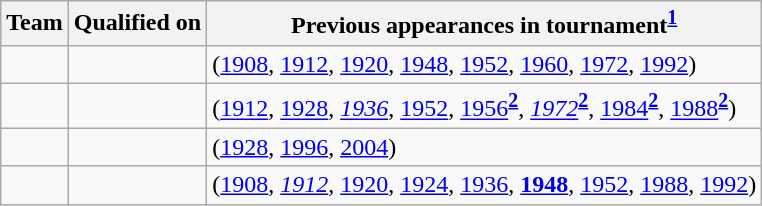<table class="wikitable sortable" style="text-align: left;">
<tr>
<th>Team</th>
<th>Qualified on</th>
<th>Previous appearances in tournament<sup><a href='#'>1</a></sup></th>
</tr>
<tr>
<td></td>
<td></td>
<td> (<a href='#'>1908</a>, <a href='#'>1912</a>, <a href='#'>1920</a>, <a href='#'>1948</a>, <a href='#'>1952</a>, <a href='#'>1960</a>, <a href='#'>1972</a>, <a href='#'>1992</a>)</td>
</tr>
<tr>
<td></td>
<td></td>
<td> (<a href='#'>1912</a>, <a href='#'>1928</a>, <em><a href='#'>1936</a></em>, <a href='#'>1952</a>, <a href='#'>1956</a><sup><strong><a href='#'>2</a></strong></sup>, <em><a href='#'>1972</a></em><sup><strong><a href='#'>2</a></strong></sup>, <a href='#'>1984</a><sup><strong><a href='#'>2</a></strong></sup>, <a href='#'>1988</a><sup><strong><a href='#'>2</a></strong></sup>)</td>
</tr>
<tr>
<td></td>
<td></td>
<td> (<a href='#'>1928</a>, <a href='#'>1996</a>, <a href='#'>2004</a>)</td>
</tr>
<tr>
<td></td>
<td></td>
<td> (<a href='#'>1908</a>, <em><a href='#'>1912</a></em>, <a href='#'>1920</a>, <a href='#'>1924</a>, <a href='#'>1936</a>, <strong><a href='#'>1948</a></strong>, <a href='#'>1952</a>, <a href='#'>1988</a>, <a href='#'>1992</a>)</td>
</tr>
</table>
